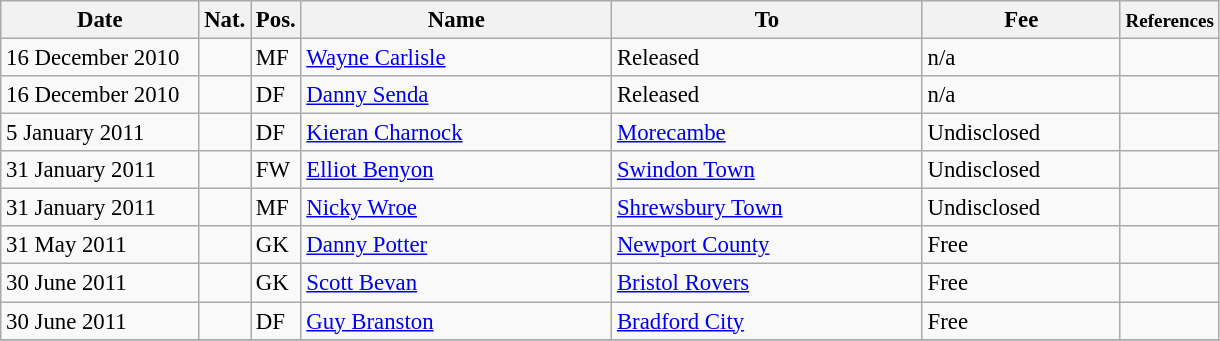<table class="wikitable" style="font-size: 95%; text-align: left;">
<tr>
<th width=125>Date</th>
<th>Nat.</th>
<th>Pos.</th>
<th width=200>Name</th>
<th width=200>To</th>
<th width=125>Fee</th>
<th><small>References</small></th>
</tr>
<tr>
<td>16 December 2010</td>
<td></td>
<td>MF</td>
<td><a href='#'>Wayne Carlisle</a></td>
<td>Released</td>
<td>n/a</td>
<td align="center"></td>
</tr>
<tr>
<td>16 December 2010</td>
<td></td>
<td>DF</td>
<td><a href='#'>Danny Senda</a></td>
<td>Released</td>
<td>n/a</td>
<td align="center"></td>
</tr>
<tr>
<td>5 January 2011</td>
<td></td>
<td>DF</td>
<td><a href='#'>Kieran Charnock</a></td>
<td><a href='#'>Morecambe</a></td>
<td>Undisclosed</td>
<td align="center"></td>
</tr>
<tr>
<td>31 January 2011</td>
<td></td>
<td>FW</td>
<td><a href='#'>Elliot Benyon</a></td>
<td><a href='#'>Swindon Town</a></td>
<td>Undisclosed</td>
<td align="center"></td>
</tr>
<tr>
<td>31 January 2011</td>
<td></td>
<td>MF</td>
<td><a href='#'>Nicky Wroe</a></td>
<td><a href='#'>Shrewsbury Town</a></td>
<td>Undisclosed</td>
<td align="center"></td>
</tr>
<tr>
<td>31 May 2011</td>
<td></td>
<td>GK</td>
<td><a href='#'>Danny Potter</a></td>
<td><a href='#'>Newport County</a></td>
<td>Free</td>
<td align="center"></td>
</tr>
<tr>
<td>30 June 2011</td>
<td></td>
<td>GK</td>
<td><a href='#'>Scott Bevan</a></td>
<td><a href='#'>Bristol Rovers</a></td>
<td>Free</td>
<td align="center"></td>
</tr>
<tr>
<td>30 June 2011</td>
<td></td>
<td>DF</td>
<td><a href='#'>Guy Branston</a></td>
<td><a href='#'>Bradford City</a></td>
<td>Free</td>
<td align="center"></td>
</tr>
<tr>
</tr>
</table>
